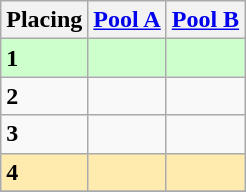<table class=wikitable style="border:1px solid #AAAAAA;">
<tr>
<th>Placing</th>
<th><a href='#'>Pool A</a></th>
<th><a href='#'>Pool B</a></th>
</tr>
<tr style="background: #ccffcc;">
<td><strong>1</strong></td>
<td></td>
<td><strong></strong></td>
</tr>
<tr>
<td><strong>2</strong></td>
<td></td>
<td><strong></strong></td>
</tr>
<tr>
<td><strong>3</strong></td>
<td><strong></strong></td>
<td></td>
</tr>
<tr style="background: #ffebad;">
<td><strong>4</strong></td>
<td></td>
<td><strong></strong></td>
</tr>
<tr>
</tr>
</table>
